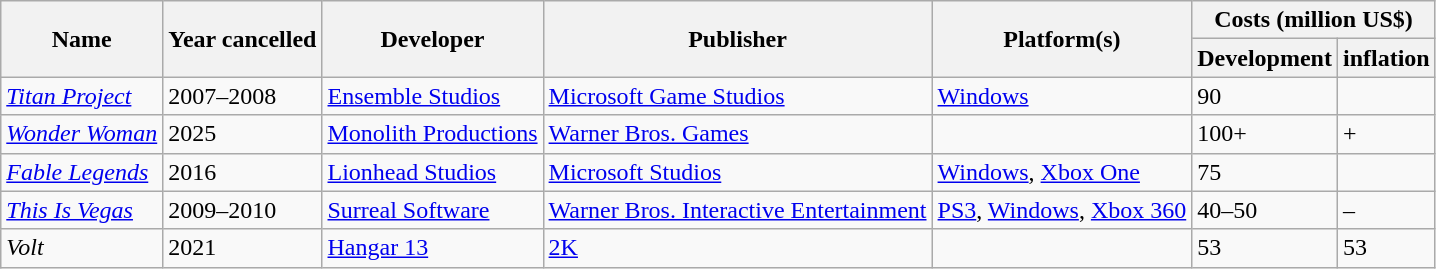<table class="wikitable sortable sticky-header-multi" width="auto">
<tr>
<th rowspan="2">Name</th>
<th rowspan="2">Year cancelled</th>
<th rowspan="2">Developer</th>
<th rowspan="2">Publisher</th>
<th rowspan="2">Platform(s)</th>
<th colspan="2">Costs (million US$)</th>
</tr>
<tr>
<th>Development</th>
<th> inflation</th>
</tr>
<tr>
<td><em><a href='#'>Titan Project</a></em></td>
<td>2007–2008</td>
<td><a href='#'>Ensemble Studios</a></td>
<td><a href='#'>Microsoft Game Studios</a></td>
<td><a href='#'>Windows</a></td>
<td>90</td>
<td></td>
</tr>
<tr>
<td><em><a href='#'>Wonder Woman</a></em></td>
<td>2025</td>
<td><a href='#'>Monolith Productions</a></td>
<td><a href='#'>Warner Bros. Games</a></td>
<td></td>
<td>100+</td>
<td>+</td>
</tr>
<tr>
<td><em><a href='#'>Fable Legends</a></em></td>
<td>2016</td>
<td><a href='#'>Lionhead Studios</a></td>
<td><a href='#'>Microsoft Studios</a></td>
<td><a href='#'>Windows</a>, <a href='#'>Xbox One</a></td>
<td>75</td>
<td></td>
</tr>
<tr>
<td><em><a href='#'>This Is Vegas</a></em></td>
<td>2009–2010</td>
<td><a href='#'>Surreal Software</a></td>
<td><a href='#'>Warner Bros. Interactive Entertainment</a></td>
<td><a href='#'>PS3</a>, <a href='#'>Windows</a>, <a href='#'>Xbox 360</a></td>
<td>40–50</td>
<td>–</td>
</tr>
<tr>
<td><em>Volt</em></td>
<td>2021</td>
<td><a href='#'>Hangar 13</a></td>
<td><a href='#'>2K</a></td>
<td></td>
<td>53</td>
<td>53</td>
</tr>
</table>
